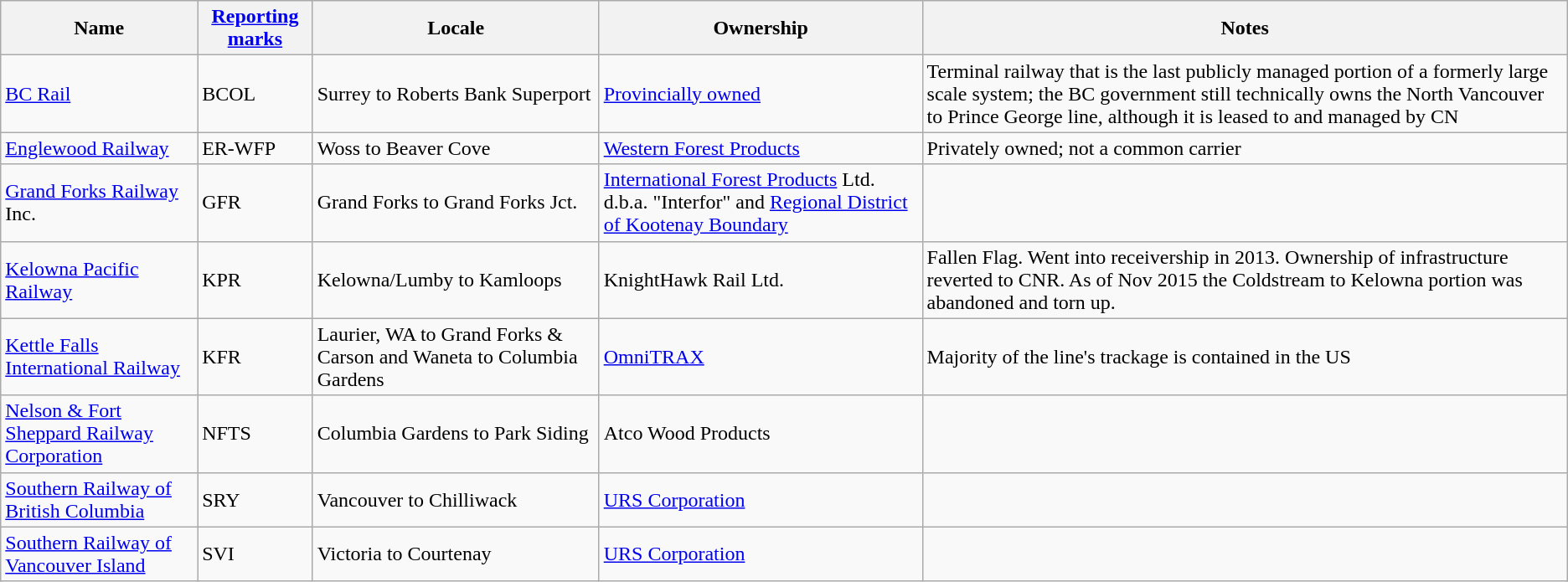<table class="wikitable sortable" border="1">
<tr>
<th>Name</th>
<th><a href='#'>Reporting marks</a></th>
<th>Locale</th>
<th>Ownership</th>
<th>Notes</th>
</tr>
<tr>
<td><a href='#'>BC Rail</a></td>
<td>BCOL</td>
<td>Surrey to Roberts Bank Superport</td>
<td><a href='#'>Provincially owned</a></td>
<td>Terminal railway that is the last publicly managed portion of a formerly large scale system; the BC government still technically owns the North Vancouver to Prince George line, although it is leased to and managed by CN</td>
</tr>
<tr>
<td><a href='#'>Englewood Railway</a></td>
<td>ER-WFP</td>
<td>Woss to Beaver Cove</td>
<td><a href='#'>Western Forest Products</a></td>
<td>Privately owned; not a common carrier</td>
</tr>
<tr>
<td><a href='#'>Grand Forks Railway</a> Inc.</td>
<td>GFR</td>
<td>Grand Forks to Grand Forks Jct.</td>
<td><a href='#'>International Forest Products</a> Ltd. d.b.a. "Interfor" and <a href='#'>Regional District of Kootenay Boundary</a></td>
<td></td>
</tr>
<tr>
<td><a href='#'>Kelowna Pacific Railway</a></td>
<td>KPR</td>
<td>Kelowna/Lumby to Kamloops</td>
<td>KnightHawk Rail Ltd.</td>
<td>Fallen Flag. Went into receivership in 2013. Ownership of infrastructure reverted to CNR.  As of Nov 2015 the Coldstream to Kelowna portion was abandoned and torn up.</td>
</tr>
<tr>
<td><a href='#'>Kettle Falls International Railway</a></td>
<td>KFR</td>
<td>Laurier, WA to Grand Forks & Carson and Waneta to Columbia Gardens</td>
<td><a href='#'>OmniTRAX</a></td>
<td>Majority of the line's trackage is contained in the US</td>
</tr>
<tr>
<td><a href='#'>Nelson & Fort Sheppard Railway Corporation</a></td>
<td>NFTS</td>
<td>Columbia Gardens to Park Siding</td>
<td>Atco Wood Products</td>
<td></td>
</tr>
<tr>
<td><a href='#'>Southern Railway of British Columbia</a></td>
<td>SRY</td>
<td>Vancouver to Chilliwack</td>
<td><a href='#'>URS Corporation</a></td>
<td></td>
</tr>
<tr>
<td><a href='#'>Southern Railway of Vancouver Island</a></td>
<td>SVI</td>
<td>Victoria to Courtenay</td>
<td><a href='#'>URS Corporation</a></td>
<td></td>
</tr>
</table>
